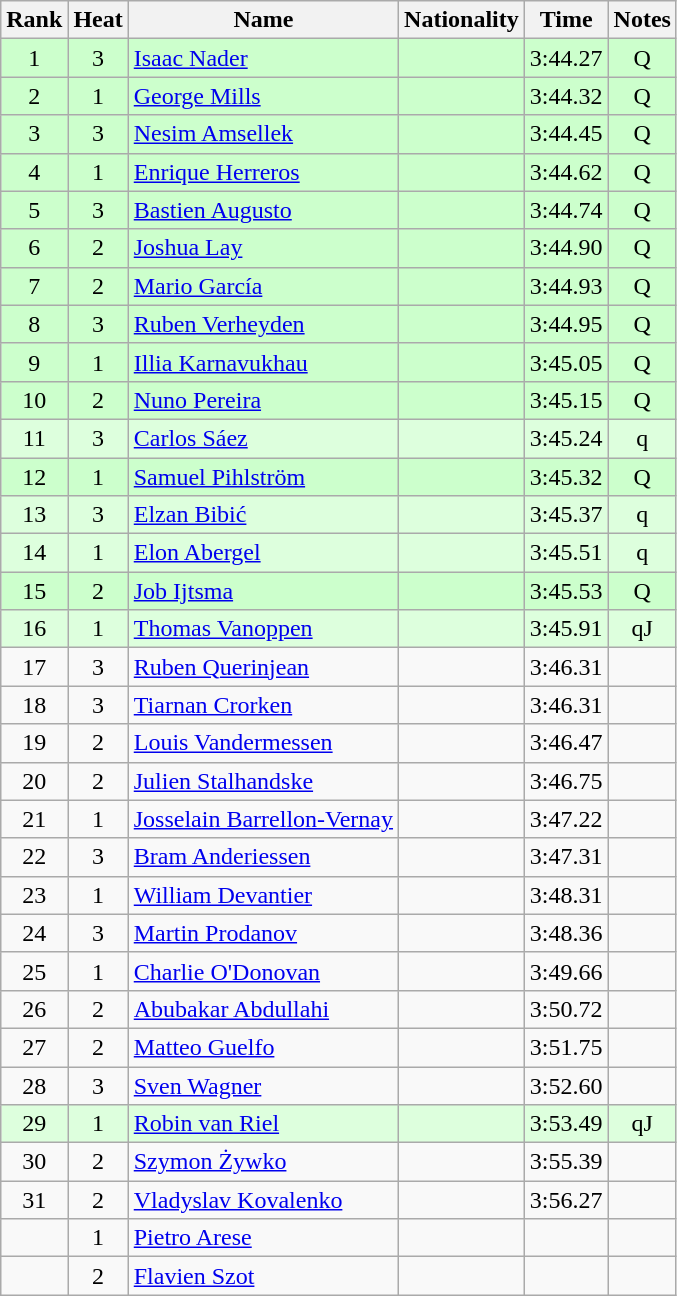<table class="wikitable sortable" style="text-align:center;">
<tr>
<th>Rank</th>
<th>Heat</th>
<th>Name</th>
<th>Nationality</th>
<th>Time</th>
<th>Notes</th>
</tr>
<tr bgcolor=ccffcc>
<td>1</td>
<td>3</td>
<td align=left><a href='#'>Isaac Nader</a></td>
<td align=left></td>
<td>3:44.27</td>
<td>Q</td>
</tr>
<tr bgcolor=ccffcc>
<td>2</td>
<td>1</td>
<td align=left><a href='#'>George Mills</a></td>
<td align=left></td>
<td>3:44.32</td>
<td>Q</td>
</tr>
<tr bgcolor=ccffcc>
<td>3</td>
<td>3</td>
<td align=left><a href='#'>Nesim Amsellek</a></td>
<td align=left></td>
<td>3:44.45</td>
<td>Q</td>
</tr>
<tr bgcolor=ccffcc>
<td>4</td>
<td>1</td>
<td align=left><a href='#'>Enrique Herreros</a></td>
<td align=left></td>
<td>3:44.62</td>
<td>Q</td>
</tr>
<tr bgcolor=ccffcc>
<td>5</td>
<td>3</td>
<td align=left><a href='#'>Bastien Augusto</a></td>
<td align=left></td>
<td>3:44.74</td>
<td>Q</td>
</tr>
<tr bgcolor=ccffcc>
<td>6</td>
<td>2</td>
<td align=left><a href='#'>Joshua Lay</a></td>
<td align=left></td>
<td>3:44.90</td>
<td>Q</td>
</tr>
<tr bgcolor=ccffcc>
<td>7</td>
<td>2</td>
<td align=left><a href='#'>Mario García</a></td>
<td align=left></td>
<td>3:44.93</td>
<td>Q</td>
</tr>
<tr bgcolor=ccffcc>
<td>8</td>
<td>3</td>
<td align=left><a href='#'>Ruben Verheyden</a></td>
<td align=left></td>
<td>3:44.95</td>
<td>Q</td>
</tr>
<tr bgcolor=ccffcc>
<td>9</td>
<td>1</td>
<td align=left><a href='#'>Illia Karnavukhau</a></td>
<td align=left></td>
<td>3:45.05</td>
<td>Q</td>
</tr>
<tr bgcolor=ccffcc>
<td>10</td>
<td>2</td>
<td align=left><a href='#'>Nuno Pereira</a></td>
<td align=left></td>
<td>3:45.15</td>
<td>Q</td>
</tr>
<tr bgcolor=ddffdd>
<td>11</td>
<td>3</td>
<td align=left><a href='#'>Carlos Sáez</a></td>
<td align=left></td>
<td>3:45.24</td>
<td>q</td>
</tr>
<tr bgcolor=ccffcc>
<td>12</td>
<td>1</td>
<td align=left><a href='#'>Samuel Pihlström</a></td>
<td align=left></td>
<td>3:45.32</td>
<td>Q</td>
</tr>
<tr bgcolor=ddffdd>
<td>13</td>
<td>3</td>
<td align=left><a href='#'>Elzan Bibić</a></td>
<td align=left></td>
<td>3:45.37</td>
<td>q</td>
</tr>
<tr bgcolor=ddffdd>
<td>14</td>
<td>1</td>
<td align=left><a href='#'>Elon Abergel</a></td>
<td align=left></td>
<td>3:45.51</td>
<td>q</td>
</tr>
<tr bgcolor=ccffcc>
<td>15</td>
<td>2</td>
<td align=left><a href='#'>Job Ijtsma</a></td>
<td align=left></td>
<td>3:45.53</td>
<td>Q</td>
</tr>
<tr bgcolor=ddffdd>
<td>16</td>
<td>1</td>
<td align=left><a href='#'>Thomas Vanoppen</a></td>
<td align=left></td>
<td>3:45.91</td>
<td>qJ</td>
</tr>
<tr>
<td>17</td>
<td>3</td>
<td align=left><a href='#'>Ruben Querinjean</a></td>
<td align=left></td>
<td>3:46.31</td>
<td></td>
</tr>
<tr>
<td>18</td>
<td>3</td>
<td align=left><a href='#'>Tiarnan Crorken</a></td>
<td align=left></td>
<td>3:46.31</td>
<td></td>
</tr>
<tr>
<td>19</td>
<td>2</td>
<td align=left><a href='#'>Louis Vandermessen</a></td>
<td align=left></td>
<td>3:46.47</td>
<td></td>
</tr>
<tr>
<td>20</td>
<td>2</td>
<td align=left><a href='#'>Julien Stalhandske</a></td>
<td align=left></td>
<td>3:46.75</td>
<td></td>
</tr>
<tr>
<td>21</td>
<td>1</td>
<td align=left><a href='#'>Josselain Barrellon-Vernay</a></td>
<td align=left></td>
<td>3:47.22</td>
<td></td>
</tr>
<tr>
<td>22</td>
<td>3</td>
<td align=left><a href='#'>Bram Anderiessen</a></td>
<td align=left></td>
<td>3:47.31</td>
<td></td>
</tr>
<tr>
<td>23</td>
<td>1</td>
<td align=left><a href='#'>William Devantier</a></td>
<td align=left></td>
<td>3:48.31</td>
<td></td>
</tr>
<tr>
<td>24</td>
<td>3</td>
<td align=left><a href='#'>Martin Prodanov</a></td>
<td align=left></td>
<td>3:48.36</td>
<td></td>
</tr>
<tr>
<td>25</td>
<td>1</td>
<td align=left><a href='#'>Charlie O'Donovan</a></td>
<td align=left></td>
<td>3:49.66</td>
<td></td>
</tr>
<tr>
<td>26</td>
<td>2</td>
<td align=left><a href='#'>Abubakar Abdullahi</a></td>
<td align=left></td>
<td>3:50.72</td>
<td></td>
</tr>
<tr>
<td>27</td>
<td>2</td>
<td align=left><a href='#'>Matteo Guelfo</a></td>
<td align=left></td>
<td>3:51.75</td>
<td></td>
</tr>
<tr>
<td>28</td>
<td>3</td>
<td align=left><a href='#'>Sven Wagner</a></td>
<td align=left></td>
<td>3:52.60</td>
<td></td>
</tr>
<tr bgcolor=ddffdd>
<td>29</td>
<td>1</td>
<td align=left><a href='#'>Robin van Riel</a></td>
<td align=left></td>
<td>3:53.49</td>
<td>qJ</td>
</tr>
<tr>
<td>30</td>
<td>2</td>
<td align=left><a href='#'>Szymon Żywko</a></td>
<td align=left></td>
<td>3:55.39</td>
<td></td>
</tr>
<tr>
<td>31</td>
<td>2</td>
<td align=left><a href='#'>Vladyslav Kovalenko</a></td>
<td align=left></td>
<td>3:56.27</td>
<td></td>
</tr>
<tr>
<td></td>
<td>1</td>
<td align=left><a href='#'>Pietro Arese</a></td>
<td align=left></td>
<td></td>
<td></td>
</tr>
<tr>
<td></td>
<td>2</td>
<td align=left><a href='#'>Flavien Szot</a></td>
<td align=left></td>
<td></td>
<td></td>
</tr>
</table>
